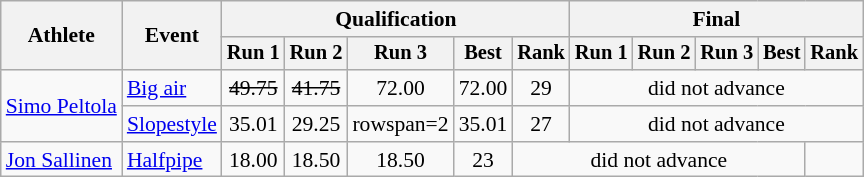<table class=wikitable style=font-size:90%;text-align:center>
<tr>
<th rowspan=2>Athlete</th>
<th rowspan=2>Event</th>
<th colspan=5>Qualification</th>
<th colspan=5>Final</th>
</tr>
<tr style=font-size:95%>
<th>Run 1</th>
<th>Run 2</th>
<th>Run 3</th>
<th>Best</th>
<th>Rank</th>
<th>Run 1</th>
<th>Run 2</th>
<th>Run 3</th>
<th>Best</th>
<th>Rank</th>
</tr>
<tr>
<td align=left rowspan=2><a href='#'>Simo Peltola</a></td>
<td align=left><a href='#'>Big air</a></td>
<td><s>49.75</s></td>
<td><s>41.75</s></td>
<td>72.00</td>
<td>72.00</td>
<td>29</td>
<td colspan=5>did not advance</td>
</tr>
<tr>
<td align=left><a href='#'>Slopestyle</a></td>
<td>35.01</td>
<td>29.25</td>
<td>rowspan=2 </td>
<td>35.01</td>
<td>27</td>
<td colspan=5>did not advance</td>
</tr>
<tr>
<td align=left><a href='#'>Jon Sallinen</a></td>
<td align=left><a href='#'>Halfpipe</a></td>
<td>18.00</td>
<td>18.50</td>
<td>18.50</td>
<td>23</td>
<td colspan=5>did not advance</td>
</tr>
</table>
